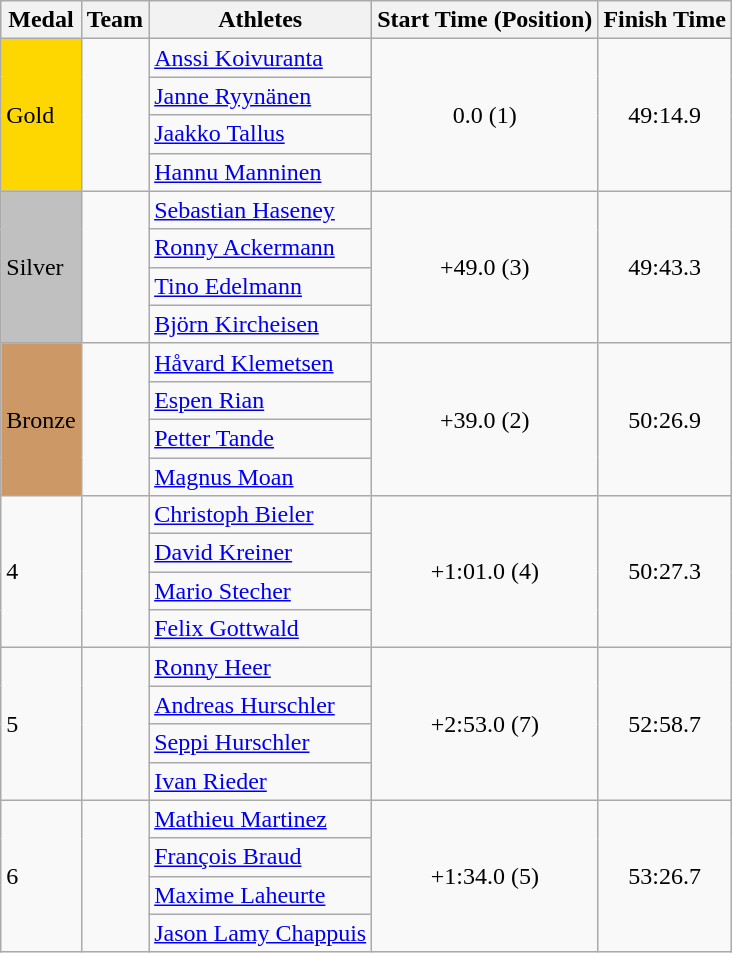<table class="wikitable">
<tr>
<th align=left>Medal</th>
<th>Team</th>
<th>Athletes</th>
<th align=Center>Start Time (Position)</th>
<th>Finish Time</th>
</tr>
<tr>
<td bgcolor="gold" align=left rowspan="4">Gold</td>
<td align=left rowspan="4"></td>
<td align=left><a href='#'>Anssi Koivuranta</a></td>
<td align=center rowspan="4">0.0 (1)</td>
<td align=center rowspan="4">49:14.9</td>
</tr>
<tr>
<td align=left><a href='#'>Janne Ryynänen</a></td>
</tr>
<tr>
<td align=left><a href='#'>Jaakko Tallus</a></td>
</tr>
<tr>
<td align=left><a href='#'>Hannu Manninen</a></td>
</tr>
<tr>
<td bgcolor="silver" align=left rowspan="4">Silver</td>
<td align=left rowspan="4"></td>
<td align=left><a href='#'>Sebastian Haseney</a></td>
<td align=center rowspan="4">+49.0 (3)</td>
<td align=center rowspan="4">49:43.3</td>
</tr>
<tr>
<td align=left><a href='#'>Ronny Ackermann</a></td>
</tr>
<tr>
<td align=left><a href='#'>Tino Edelmann</a></td>
</tr>
<tr>
<td align=left><a href='#'>Björn Kircheisen</a></td>
</tr>
<tr>
<td bgcolor="CC9966" align=left rowspan="4">Bronze</td>
<td align=left rowspan="4"></td>
<td align=left><a href='#'>Håvard Klemetsen</a></td>
<td align=center rowspan="4">+39.0 (2)</td>
<td align=center rowspan="4">50:26.9</td>
</tr>
<tr>
<td align=left><a href='#'>Espen Rian</a></td>
</tr>
<tr>
<td align=left><a href='#'>Petter Tande</a></td>
</tr>
<tr>
<td align=left><a href='#'>Magnus Moan</a></td>
</tr>
<tr>
<td align=left rowspan="4">4</td>
<td align=left rowspan="4"></td>
<td align=left><a href='#'>Christoph Bieler</a></td>
<td align=center rowspan="4">+1:01.0 (4)</td>
<td align=center rowspan="4">50:27.3</td>
</tr>
<tr>
<td align=left><a href='#'>David Kreiner</a></td>
</tr>
<tr>
<td align=left><a href='#'>Mario Stecher</a></td>
</tr>
<tr>
<td align=left><a href='#'>Felix Gottwald</a></td>
</tr>
<tr>
<td align=left rowspan="4">5</td>
<td align=left rowspan="4"></td>
<td align=left><a href='#'>Ronny Heer</a></td>
<td align=center rowspan="4">+2:53.0 (7)</td>
<td align=center rowspan="4">52:58.7</td>
</tr>
<tr>
<td align=left><a href='#'>Andreas Hurschler</a></td>
</tr>
<tr>
<td align=left><a href='#'>Seppi Hurschler</a></td>
</tr>
<tr>
<td align=left><a href='#'>Ivan Rieder</a></td>
</tr>
<tr>
<td align=left rowspan="4">6</td>
<td align=left rowspan="4"></td>
<td align=left><a href='#'>Mathieu Martinez</a></td>
<td align=center rowspan="4">+1:34.0 (5)</td>
<td align=center rowspan="4">53:26.7</td>
</tr>
<tr>
<td align=left><a href='#'>François Braud</a></td>
</tr>
<tr>
<td align=left><a href='#'>Maxime Laheurte</a></td>
</tr>
<tr>
<td align=left><a href='#'>Jason Lamy Chappuis</a></td>
</tr>
</table>
